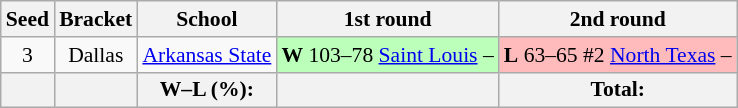<table class="sortable wikitable" style="white-space:nowrap; text-align:center; font-size:90%;">
<tr>
<th>Seed</th>
<th>Bracket</th>
<th>School</th>
<th>1st round</th>
<th>2nd round</th>
</tr>
<tr>
<td>3</td>
<td>Dallas</td>
<td><a href='#'>Arkansas State</a></td>
<td style="background:#bfb;"><strong>W</strong> 103–78 <a href='#'>Saint Louis</a> – </td>
<td style="background:#fbb;"><strong>L</strong> 63–65 #2 <a href='#'>North Texas</a> – </td>
</tr>
<tr>
<th></th>
<th></th>
<th>W–L (%):</th>
<th></th>
<th> Total: </th>
</tr>
</table>
